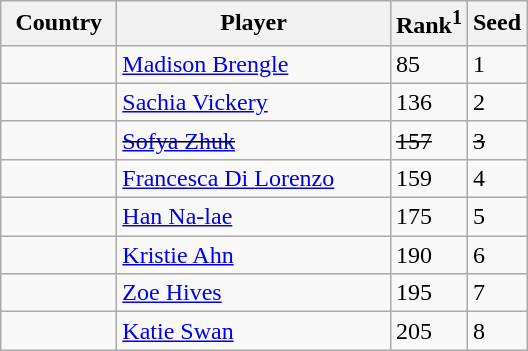<table class="sortable wikitable">
<tr>
<th width="70">Country</th>
<th width="175">Player</th>
<th>Rank<sup>1</sup></th>
<th>Seed</th>
</tr>
<tr>
<td></td>
<td><a href='#'>Madison Brengle</a></td>
<td>85</td>
<td>1</td>
</tr>
<tr>
<td></td>
<td><a href='#'>Sachia Vickery</a></td>
<td>136</td>
<td>2</td>
</tr>
<tr>
<td><s></s></td>
<td><s><a href='#'>Sofya Zhuk</a></s></td>
<td><s>157</s></td>
<td><s>3</s></td>
</tr>
<tr>
<td></td>
<td><a href='#'>Francesca Di Lorenzo</a></td>
<td>159</td>
<td>4</td>
</tr>
<tr>
<td></td>
<td><a href='#'>Han Na-lae</a></td>
<td>175</td>
<td>5</td>
</tr>
<tr>
<td></td>
<td><a href='#'>Kristie Ahn</a></td>
<td>190</td>
<td>6</td>
</tr>
<tr>
<td></td>
<td><a href='#'>Zoe Hives</a></td>
<td>195</td>
<td>7</td>
</tr>
<tr>
<td></td>
<td><a href='#'>Katie Swan</a></td>
<td>205</td>
<td>8</td>
</tr>
</table>
